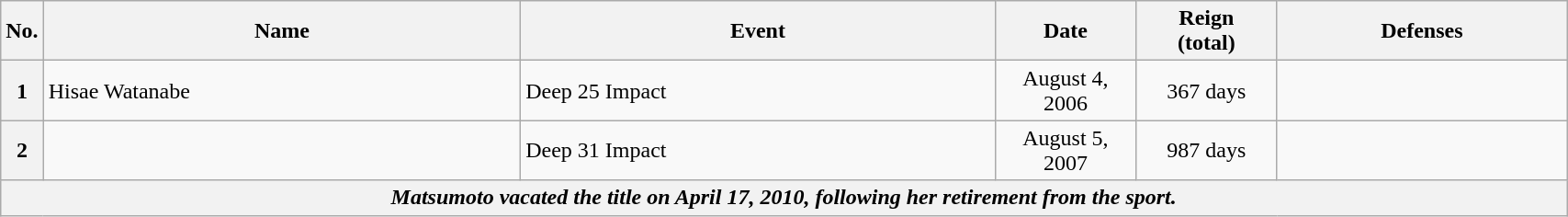<table class="wikitable" style="width:90%;">
<tr>
<th style="width:2%;">No.</th>
<th>Name</th>
<th>Event</th>
<th style="width:9%;">Date</th>
<th style="width:9%;">Reign<br>(total)</th>
<th>Defenses</th>
</tr>
<tr>
<th>1</th>
<td> Hisae Watanabe<br></td>
<td>Deep 25 Impact<br></td>
<td align=center>August 4, 2006</td>
<td align=center>367 days</td>
<td></td>
</tr>
<tr>
<th>2</th>
<td></td>
<td>Deep 31 Impact<br></td>
<td align=center>August 5, 2007</td>
<td align=center>987 days</td>
<td><br></td>
</tr>
<tr>
<th colspan=6 align=center><em>Matsumoto vacated the title on April 17, 2010, following her retirement from the sport.</em></th>
</tr>
</table>
